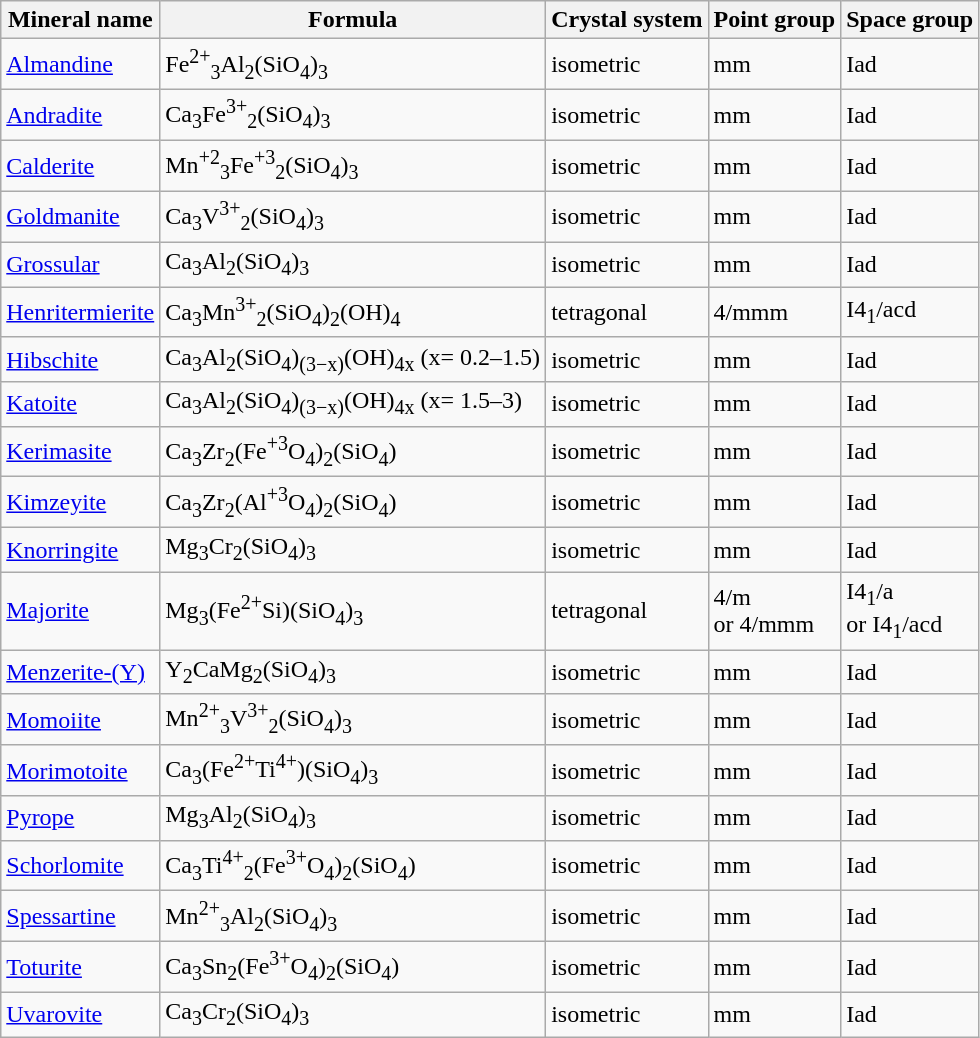<table class="wikitable">
<tr>
<th>Mineral name</th>
<th>Formula</th>
<th>Crystal system</th>
<th>Point group</th>
<th>Space group</th>
</tr>
<tr>
<td><a href='#'>Almandine</a></td>
<td>Fe<sup>2+</sup><sub>3</sub>Al<sub>2</sub>(SiO<sub>4</sub>)<sub>3</sub></td>
<td>isometric</td>
<td>mm</td>
<td>Iad</td>
</tr>
<tr>
<td><a href='#'>Andradite</a></td>
<td>Ca<sub>3</sub>Fe<sup>3+</sup><sub>2</sub>(SiO<sub>4</sub>)<sub>3</sub></td>
<td>isometric</td>
<td>mm</td>
<td>Iad</td>
</tr>
<tr>
<td><a href='#'>Calderite</a></td>
<td>Mn<sup>+2</sup><sub>3</sub>Fe<sup>+3</sup><sub>2</sub>(SiO<sub>4</sub>)<sub>3</sub></td>
<td>isometric</td>
<td>mm</td>
<td>Iad</td>
</tr>
<tr>
<td><a href='#'>Goldmanite</a></td>
<td>Ca<sub>3</sub>V<sup>3+</sup><sub>2</sub>(SiO<sub>4</sub>)<sub>3</sub></td>
<td>isometric</td>
<td>mm</td>
<td>Iad</td>
</tr>
<tr>
<td><a href='#'>Grossular</a></td>
<td>Ca<sub>3</sub>Al<sub>2</sub>(SiO<sub>4</sub>)<sub>3</sub></td>
<td>isometric</td>
<td>mm</td>
<td>Iad</td>
</tr>
<tr>
<td><a href='#'>Henritermierite</a></td>
<td>Ca<sub>3</sub>Mn<sup>3+</sup><sub>2</sub>(SiO<sub>4</sub>)<sub>2</sub>(OH)<sub>4</sub></td>
<td>tetragonal</td>
<td>4/mmm</td>
<td>I4<sub>1</sub>/acd</td>
</tr>
<tr>
<td><a href='#'>Hibschite</a></td>
<td>Ca<sub>3</sub>Al<sub>2</sub>(SiO<sub>4</sub>)<sub>(3−x)</sub>(OH)<sub>4x</sub> (x= 0.2–1.5)</td>
<td>isometric</td>
<td>mm</td>
<td>Iad</td>
</tr>
<tr>
<td><a href='#'>Katoite</a></td>
<td>Ca<sub>3</sub>Al<sub>2</sub>(SiO<sub>4</sub>)<sub>(3−x)</sub>(OH)<sub>4x</sub> (x= 1.5–3)</td>
<td>isometric</td>
<td>mm</td>
<td>Iad</td>
</tr>
<tr>
<td><a href='#'>Kerimasite</a></td>
<td>Ca<sub>3</sub>Zr<sub>2</sub>(Fe<sup>+3</sup>O<sub>4</sub>)<sub>2</sub>(SiO<sub>4</sub>)</td>
<td>isometric</td>
<td>mm</td>
<td>Iad</td>
</tr>
<tr>
<td><a href='#'>Kimzeyite</a></td>
<td>Ca<sub>3</sub>Zr<sub>2</sub>(Al<sup>+3</sup>O<sub>4</sub>)<sub>2</sub>(SiO<sub>4</sub>)</td>
<td>isometric</td>
<td>mm</td>
<td>Iad</td>
</tr>
<tr>
<td><a href='#'>Knorringite</a></td>
<td>Mg<sub>3</sub>Cr<sub>2</sub>(SiO<sub>4</sub>)<sub>3</sub></td>
<td>isometric</td>
<td>mm</td>
<td>Iad</td>
</tr>
<tr>
<td><a href='#'>Majorite</a></td>
<td>Mg<sub>3</sub>(Fe<sup>2+</sup>Si)(SiO<sub>4</sub>)<sub>3</sub></td>
<td>tetragonal</td>
<td>4/m <br>or 4/mmm</td>
<td>I4<sub>1</sub>/a <br>or I4<sub>1</sub>/acd</td>
</tr>
<tr>
<td><a href='#'>Menzerite-(Y)</a></td>
<td>Y<sub>2</sub>CaMg<sub>2</sub>(SiO<sub>4</sub>)<sub>3</sub></td>
<td>isometric</td>
<td>mm</td>
<td>Iad</td>
</tr>
<tr>
<td><a href='#'>Momoiite</a></td>
<td>Mn<sup>2+</sup><sub>3</sub>V<sup>3+</sup><sub>2</sub>(SiO<sub>4</sub>)<sub>3</sub></td>
<td>isometric</td>
<td>mm</td>
<td>Iad</td>
</tr>
<tr>
<td><a href='#'>Morimotoite</a></td>
<td>Ca<sub>3</sub>(Fe<sup>2+</sup>Ti<sup>4+</sup>)(SiO<sub>4</sub>)<sub>3</sub></td>
<td>isometric</td>
<td>mm</td>
<td>Iad</td>
</tr>
<tr>
<td><a href='#'>Pyrope</a></td>
<td>Mg<sub>3</sub>Al<sub>2</sub>(SiO<sub>4</sub>)<sub>3</sub></td>
<td>isometric</td>
<td>mm</td>
<td>Iad</td>
</tr>
<tr>
<td><a href='#'>Schorlomite</a></td>
<td>Ca<sub>3</sub>Ti<sup>4+</sup><sub>2</sub>(Fe<sup>3+</sup>O<sub>4</sub>)<sub>2</sub>(SiO<sub>4</sub>)</td>
<td>isometric</td>
<td>mm</td>
<td>Iad</td>
</tr>
<tr>
<td><a href='#'>Spessartine</a></td>
<td>Mn<sup>2+</sup><sub>3</sub>Al<sub>2</sub>(SiO<sub>4</sub>)<sub>3</sub></td>
<td>isometric</td>
<td>mm</td>
<td>Iad</td>
</tr>
<tr>
<td><a href='#'>Toturite</a></td>
<td>Ca<sub>3</sub>Sn<sub>2</sub>(Fe<sup>3+</sup>O<sub>4</sub>)<sub>2</sub>(SiO<sub>4</sub>)</td>
<td>isometric</td>
<td>mm</td>
<td>Iad</td>
</tr>
<tr>
<td><a href='#'>Uvarovite</a></td>
<td>Ca<sub>3</sub>Cr<sub>2</sub>(SiO<sub>4</sub>)<sub>3</sub></td>
<td>isometric</td>
<td>mm</td>
<td>Iad</td>
</tr>
</table>
